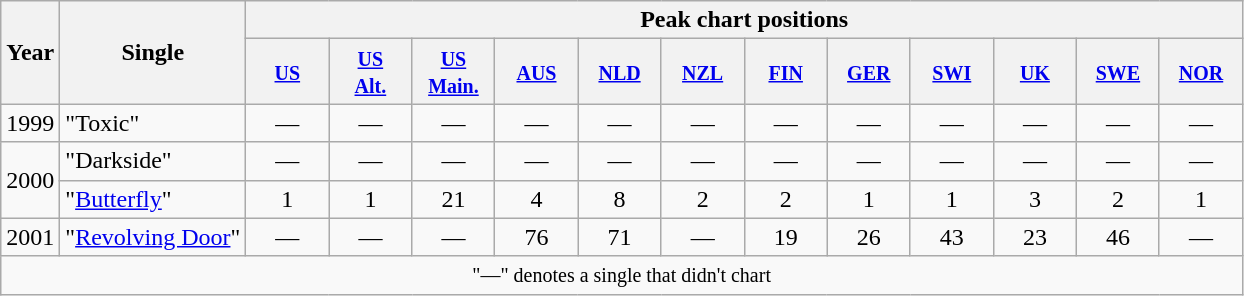<table class="wikitable" style="text-align:center;">
<tr>
<th rowspan="2">Year</th>
<th rowspan="2">Single</th>
<th colspan="12">Peak chart positions</th>
</tr>
<tr>
<th style="width:3em" align="center"><small><a href='#'>US</a></small><br></th>
<th style="width:3em" align="center"><small><a href='#'>US<br>Alt.</a></small><br></th>
<th style="width:3em" align="center"><small><a href='#'>US<br>Main.</a></small><br></th>
<th style="width:3em" align="center"><small><a href='#'>AUS</a></small><br></th>
<th style="width:3em" align="center"><small><a href='#'>NLD</a></small><br></th>
<th style="width:3em" align="center"><small><a href='#'>NZL</a></small><br></th>
<th style="width:3em" align="center"><small><a href='#'>FIN</a></small><br></th>
<th style="width:3em" align="center"><small><a href='#'>GER</a></small><br></th>
<th style="width:3em" align="center"><small><a href='#'>SWI</a></small><br></th>
<th style="width:3em" align="center"><small><a href='#'>UK</a></small><br></th>
<th style="width:3em" align="center"><small><a href='#'>SWE</a></small><br></th>
<th style="width:3em" align="center"><small><a href='#'>NOR</a></small><br></th>
</tr>
<tr>
<td>1999</td>
<td align="left">"Toxic"</td>
<td>—</td>
<td>—</td>
<td>—</td>
<td>—</td>
<td>—</td>
<td>—</td>
<td>—</td>
<td>—</td>
<td>—</td>
<td>—</td>
<td>—</td>
<td>—</td>
</tr>
<tr>
<td rowspan="2">2000</td>
<td align="left">"Darkside"</td>
<td>—</td>
<td>—</td>
<td>—</td>
<td>—</td>
<td>—</td>
<td>—</td>
<td>—</td>
<td>—</td>
<td>—</td>
<td>—</td>
<td>—</td>
<td>—</td>
</tr>
<tr>
<td align="left">"<a href='#'>Butterfly</a>"</td>
<td>1</td>
<td>1</td>
<td>21</td>
<td>4</td>
<td>8</td>
<td>2</td>
<td>2</td>
<td>1</td>
<td>1</td>
<td>3</td>
<td>2</td>
<td>1</td>
</tr>
<tr>
<td>2001</td>
<td align="left">"<a href='#'>Revolving Door</a>"</td>
<td>—</td>
<td>—</td>
<td>—</td>
<td>76</td>
<td>71</td>
<td>—</td>
<td>19</td>
<td>26</td>
<td>43</td>
<td>23</td>
<td>46</td>
<td>—</td>
</tr>
<tr>
<td align="center" colspan="15"><small>"—" denotes a single that didn't chart</small></td>
</tr>
</table>
